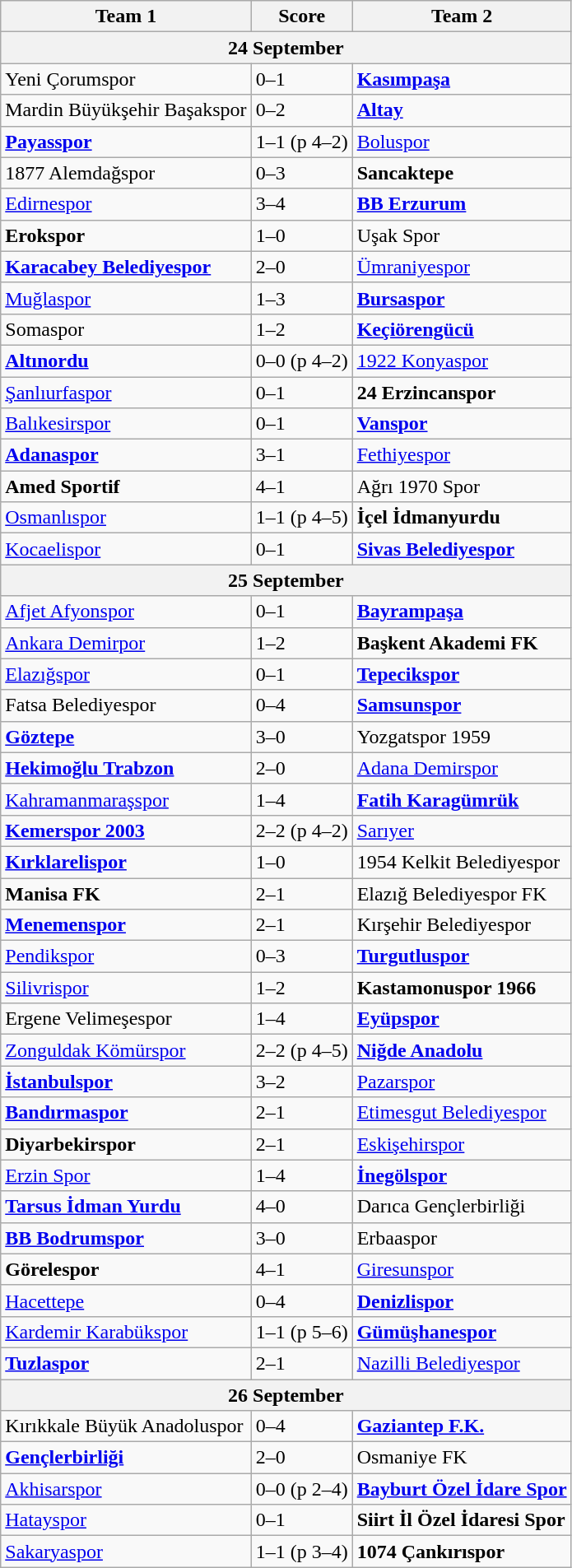<table class="wikitable">
<tr>
<th>Team 1</th>
<th>Score</th>
<th>Team 2</th>
</tr>
<tr>
<th colspan="3">24 September</th>
</tr>
<tr>
<td>Yeni Çorumspor</td>
<td>0–1</td>
<td><a href='#'><strong>Kasımpaşa</strong></a></td>
</tr>
<tr>
<td>Mardin Büyükşehir Başakspor</td>
<td>0–2</td>
<td><a href='#'><strong>Altay</strong></a></td>
</tr>
<tr>
<td><strong><a href='#'>Payasspor</a></strong></td>
<td>1–1 (p 4–2)</td>
<td><a href='#'>Boluspor</a></td>
</tr>
<tr>
<td>1877 Alemdağspor</td>
<td>0–3</td>
<td><strong>Sancaktepe</strong></td>
</tr>
<tr>
<td><a href='#'>Edirnespor</a></td>
<td>3–4</td>
<td><a href='#'><strong>BB Erzurum</strong></a></td>
</tr>
<tr>
<td><strong>Erokspor</strong></td>
<td>1–0</td>
<td>Uşak Spor</td>
</tr>
<tr>
<td><strong><a href='#'>Karacabey Belediyespor</a></strong></td>
<td>2–0</td>
<td><a href='#'>Ümraniyespor</a></td>
</tr>
<tr>
<td><a href='#'>Muğlaspor</a></td>
<td>1–3</td>
<td><strong><a href='#'>Bursaspor</a></strong></td>
</tr>
<tr>
<td>Somaspor</td>
<td>1–2</td>
<td><strong><a href='#'>Keçiörengücü</a></strong></td>
</tr>
<tr>
<td><a href='#'><strong>Altınordu</strong></a></td>
<td>0–0 (p 4–2)</td>
<td><a href='#'>1922 Konyaspor</a></td>
</tr>
<tr>
<td><a href='#'>Şanlıurfaspor</a></td>
<td>0–1</td>
<td><strong>24 Erzincanspor</strong></td>
</tr>
<tr>
<td><a href='#'>Balıkesirspor</a></td>
<td>0–1</td>
<td><a href='#'><strong>Vanspor</strong></a></td>
</tr>
<tr>
<td><strong><a href='#'>Adanaspor</a></strong></td>
<td>3–1</td>
<td><a href='#'>Fethiyespor</a></td>
</tr>
<tr>
<td><strong>Amed Sportif</strong></td>
<td>4–1</td>
<td>Ağrı 1970 Spor</td>
</tr>
<tr>
<td><a href='#'>Osmanlıspor</a></td>
<td>1–1 (p 4–5)</td>
<td><strong>İçel İdmanyurdu</strong></td>
</tr>
<tr>
<td><a href='#'>Kocaelispor</a></td>
<td>0–1</td>
<td><strong><a href='#'>Sivas Belediyespor</a></strong></td>
</tr>
<tr>
<th colspan="3">25 September</th>
</tr>
<tr>
<td><a href='#'>Afjet Afyonspor</a></td>
<td>0–1</td>
<td><a href='#'><strong>Bayrampaşa</strong></a></td>
</tr>
<tr>
<td><a href='#'>Ankara Demirpor</a></td>
<td>1–2</td>
<td><strong>Başkent Akademi FK</strong></td>
</tr>
<tr>
<td><a href='#'>Elazığspor</a></td>
<td>0–1</td>
<td><a href='#'><strong>Tepecikspor</strong></a></td>
</tr>
<tr>
<td>Fatsa Belediyespor</td>
<td>0–4</td>
<td><strong><a href='#'>Samsunspor</a></strong></td>
</tr>
<tr>
<td><a href='#'><strong>Göztepe</strong></a></td>
<td>3–0</td>
<td Yozgatspor 1959 FK>Yozgatspor 1959</td>
</tr>
<tr>
<td><strong><a href='#'>Hekimoğlu Trabzon</a></strong></td>
<td>2–0</td>
<td><a href='#'>Adana Demirspor</a></td>
</tr>
<tr>
<td><a href='#'>Kahramanmaraşspor</a></td>
<td>1–4</td>
<td><a href='#'><strong>Fatih Karagümrük</strong></a></td>
</tr>
<tr>
<td><strong><a href='#'>Kemerspor 2003</a></strong></td>
<td>2–2 (p 4–2)</td>
<td><a href='#'>Sarıyer</a></td>
</tr>
<tr>
<td><strong><a href='#'>Kırklarelispor</a></strong></td>
<td>1–0</td>
<td>1954 Kelkit Belediyespor</td>
</tr>
<tr>
<td><strong>Manisa FK</strong></td>
<td>2–1</td>
<td>Elazığ Belediyespor FK</td>
</tr>
<tr>
<td><strong><a href='#'>Menemenspor</a></strong></td>
<td>2–1</td>
<td>Kırşehir Belediyespor</td>
</tr>
<tr>
<td><a href='#'>Pendikspor</a></td>
<td>0–3</td>
<td><strong><a href='#'>Turgutluspor</a></strong></td>
</tr>
<tr>
<td><a href='#'>Silivrispor</a></td>
<td>1–2</td>
<td><strong>Kastamonuspor 1966</strong></td>
</tr>
<tr>
<td>Ergene Velimeşespor</td>
<td>1–4</td>
<td><strong><a href='#'>Eyüpspor</a></strong></td>
</tr>
<tr>
<td><a href='#'>Zonguldak Kömürspor</a></td>
<td>2–2 (p 4–5)</td>
<td><a href='#'><strong>Niğde Anadolu</strong></a></td>
</tr>
<tr>
<td><strong><a href='#'>İstanbulspor</a></strong></td>
<td>3–2</td>
<td><a href='#'>Pazarspor</a></td>
</tr>
<tr>
<td><strong><a href='#'>Bandırmaspor</a></strong></td>
<td>2–1</td>
<td><a href='#'>Etimesgut Belediyespor</a></td>
</tr>
<tr>
<td><strong>Diyarbekirspor</strong></td>
<td>2–1</td>
<td><a href='#'>Eskişehirspor</a></td>
</tr>
<tr>
<td><a href='#'>Erzin Spor</a></td>
<td>1–4</td>
<td><strong><a href='#'>İnegölspor</a></strong></td>
</tr>
<tr>
<td><strong><a href='#'>Tarsus İdman Yurdu</a></strong></td>
<td>4–0</td>
<td>Darıca Gençlerbirliği</td>
</tr>
<tr>
<td><strong><a href='#'>BB Bodrumspor</a></strong></td>
<td>3–0</td>
<td>Erbaaspor</td>
</tr>
<tr>
<td><strong>Görelespor</strong></td>
<td>4–1</td>
<td><a href='#'>Giresunspor</a></td>
</tr>
<tr>
<td><a href='#'>Hacettepe</a></td>
<td>0–4</td>
<td><strong><a href='#'>Denizlispor</a></strong></td>
</tr>
<tr>
<td><a href='#'>Kardemir Karabükspor</a></td>
<td>1–1 (p 5–6)</td>
<td><strong><a href='#'>Gümüşhanespor</a></strong></td>
</tr>
<tr>
<td><strong><a href='#'>Tuzlaspor</a></strong></td>
<td>2–1</td>
<td><a href='#'>Nazilli Belediyespor</a></td>
</tr>
<tr>
<th colspan="3">26 September</th>
</tr>
<tr>
<td>Kırıkkale Büyük Anadoluspor</td>
<td>0–4</td>
<td><strong><a href='#'>Gaziantep F.K.</a></strong></td>
</tr>
<tr>
<td><a href='#'><strong>Gençlerbirliği</strong></a></td>
<td>2–0</td>
<td>Osmaniye FK</td>
</tr>
<tr>
<td><a href='#'>Akhisarspor</a></td>
<td>0–0 (p 2–4)</td>
<td><a href='#'><strong>Bayburt Özel İdare Spor</strong></a></td>
</tr>
<tr>
<td><a href='#'>Hatayspor</a></td>
<td>0–1</td>
<td><strong>Siirt İl Özel İdaresi Spor</strong></td>
</tr>
<tr>
<td><a href='#'>Sakaryaspor</a></td>
<td>1–1 (p 3–4)</td>
<td><strong>1074 Çankırıspor</strong></td>
</tr>
</table>
